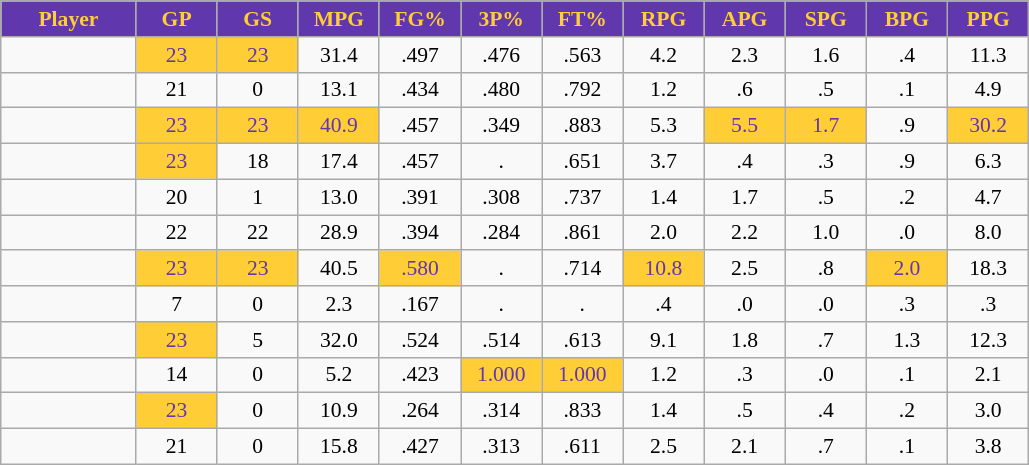<table class="wikitable sortable" style="font-size:90%; text-align:center;">
<tr>
<th style="background:#6137ad;color:#ffcd35;" width="10%">Player</th>
<th style="background:#6137ad;color:#ffcd35;" width="6%">GP</th>
<th style="background:#6137ad;color:#ffcd35;" width="6%">GS</th>
<th style="background:#6137ad;color:#ffcd35;" width="6%">MPG</th>
<th style="background:#6137ad;color:#ffcd35;" width="6%">FG%</th>
<th style="background:#6137ad;color:#ffcd35;" width="6%">3P%</th>
<th style="background:#6137ad;color:#ffcd35;" width="6%">FT%</th>
<th style="background:#6137ad;color:#ffcd35;" width="6%">RPG</th>
<th style="background:#6137ad;color:#ffcd35;" width="6%">APG</th>
<th style="background:#6137ad;color:#ffcd35;" width="6%">SPG</th>
<th style="background:#6137ad;color:#ffcd35;" width="6%">BPG</th>
<th style="background:#6137ad;color:#ffcd35;" width="6%">PPG</th>
</tr>
<tr>
<td></td>
<td style="background:#ffcd35;color:#6137ad;">23</td>
<td style="background:#ffcd35;color:#6137ad;">23</td>
<td>31.4</td>
<td>.497</td>
<td>.476</td>
<td>.563</td>
<td>4.2</td>
<td>2.3</td>
<td>1.6</td>
<td>.4</td>
<td>11.3</td>
</tr>
<tr>
<td></td>
<td>21</td>
<td>0</td>
<td>13.1</td>
<td>.434</td>
<td>.480</td>
<td>.792</td>
<td>1.2</td>
<td>.6</td>
<td>.5</td>
<td>.1</td>
<td>4.9</td>
</tr>
<tr>
<td></td>
<td style="background:#ffcd35;color:#6137ad;">23</td>
<td style="background:#ffcd35;color:#6137ad;">23</td>
<td style="background:#ffcd35;color:#6137ad;">40.9</td>
<td>.457</td>
<td>.349</td>
<td>.883</td>
<td>5.3</td>
<td style="background:#ffcd35;color:#6137ad;">5.5</td>
<td style="background:#ffcd35;color:#6137ad;">1.7</td>
<td>.9</td>
<td style="background:#ffcd35;color:#6137ad;">30.2</td>
</tr>
<tr>
<td></td>
<td style="background:#ffcd35;color:#6137ad;">23</td>
<td>18</td>
<td>17.4</td>
<td>.457</td>
<td>.</td>
<td>.651</td>
<td>3.7</td>
<td>.4</td>
<td>.3</td>
<td>.9</td>
<td>6.3</td>
</tr>
<tr>
<td></td>
<td>20</td>
<td>1</td>
<td>13.0</td>
<td>.391</td>
<td>.308</td>
<td>.737</td>
<td>1.4</td>
<td>1.7</td>
<td>.5</td>
<td>.2</td>
<td>4.7</td>
</tr>
<tr>
<td></td>
<td>22</td>
<td>22</td>
<td>28.9</td>
<td>.394</td>
<td>.284</td>
<td>.861</td>
<td>2.0</td>
<td>2.2</td>
<td>1.0</td>
<td>.0</td>
<td>8.0</td>
</tr>
<tr>
<td></td>
<td style="background:#ffcd35;color:#6137ad;">23</td>
<td style="background:#ffcd35;color:#6137ad;">23</td>
<td>40.5</td>
<td style="background:#ffcd35;color:#6137ad;">.580</td>
<td>.</td>
<td>.714</td>
<td style="background:#ffcd35;color:#6137ad;">10.8</td>
<td>2.5</td>
<td>.8</td>
<td style="background:#ffcd35;color:#6137ad;">2.0</td>
<td>18.3</td>
</tr>
<tr>
<td></td>
<td>7</td>
<td>0</td>
<td>2.3</td>
<td>.167</td>
<td>.</td>
<td>.</td>
<td>.4</td>
<td>.0</td>
<td>.0</td>
<td>.3</td>
<td>.3</td>
</tr>
<tr>
<td></td>
<td style="background:#ffcd35;color:#6137ad;">23</td>
<td>5</td>
<td>32.0</td>
<td>.524</td>
<td>.514</td>
<td>.613</td>
<td>9.1</td>
<td>1.8</td>
<td>.7</td>
<td>1.3</td>
<td>12.3</td>
</tr>
<tr>
<td></td>
<td>14</td>
<td>0</td>
<td>5.2</td>
<td>.423</td>
<td style="background:#ffcd35;color:#6137ad;">1.000</td>
<td style="background:#ffcd35;color:#6137ad;">1.000</td>
<td>1.2</td>
<td>.3</td>
<td>.0</td>
<td>.1</td>
<td>2.1</td>
</tr>
<tr>
<td></td>
<td style="background:#ffcd35;color:#6137ad;">23</td>
<td>0</td>
<td>10.9</td>
<td>.264</td>
<td>.314</td>
<td>.833</td>
<td>1.4</td>
<td>.5</td>
<td>.4</td>
<td>.2</td>
<td>3.0</td>
</tr>
<tr>
<td></td>
<td>21</td>
<td>0</td>
<td>15.8</td>
<td>.427</td>
<td>.313</td>
<td>.611</td>
<td>2.5</td>
<td>2.1</td>
<td>.7</td>
<td>.1</td>
<td>3.8</td>
</tr>
</table>
